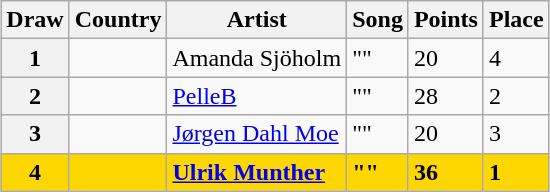<table class="sortable wikitable plainrowheaders" style="margin: 1em auto 1em auto">
<tr>
<th>Draw</th>
<th>Country</th>
<th>Artist</th>
<th>Song</th>
<th class="unsortable">Points</th>
<th>Place</th>
</tr>
<tr>
<th scope="row" style="text-align:center;">1</th>
<td></td>
<td>Amanda Sjöholm</td>
<td>""</td>
<td>20</td>
<td>4</td>
</tr>
<tr>
<th scope="row" style="text-align:center;">2</th>
<td></td>
<td><a href='#'>PelleB</a></td>
<td>""</td>
<td>28</td>
<td>2</td>
</tr>
<tr>
<th scope="row" style="text-align:center;">3</th>
<td></td>
<td><a href='#'>Jørgen Dahl Moe</a></td>
<td>""</td>
<td>20</td>
<td>3</td>
</tr>
<tr style="font-weight:bold; background:gold;">
<th scope="row" style="text-align:center; font-weight:bold; background:gold;">4</th>
<td><strong></strong></td>
<td><a href='#'>Ulrik Munther</a></td>
<td>""</td>
<td>36</td>
<td>1</td>
</tr>
</table>
